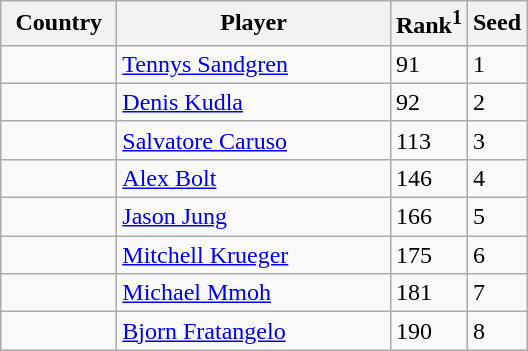<table class="sortable wikitable">
<tr>
<th width="70">Country</th>
<th width="175">Player</th>
<th>Rank<sup>1</sup></th>
<th>Seed</th>
</tr>
<tr>
<td></td>
<td><a href='#'>Tennys Sandgren</a></td>
<td>91</td>
<td>1</td>
</tr>
<tr>
<td></td>
<td><a href='#'>Denis Kudla</a></td>
<td>92</td>
<td>2</td>
</tr>
<tr>
<td></td>
<td><a href='#'>Salvatore Caruso</a></td>
<td>113</td>
<td>3</td>
</tr>
<tr>
<td></td>
<td><a href='#'>Alex Bolt</a></td>
<td>146</td>
<td>4</td>
</tr>
<tr>
<td></td>
<td><a href='#'>Jason Jung</a></td>
<td>166</td>
<td>5</td>
</tr>
<tr>
<td></td>
<td><a href='#'>Mitchell Krueger</a></td>
<td>175</td>
<td>6</td>
</tr>
<tr>
<td></td>
<td><a href='#'>Michael Mmoh</a></td>
<td>181</td>
<td>7</td>
</tr>
<tr>
<td></td>
<td><a href='#'>Bjorn Fratangelo</a></td>
<td>190</td>
<td>8</td>
</tr>
</table>
